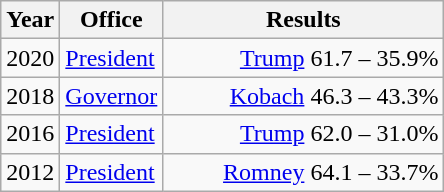<table class=wikitable>
<tr>
<th width="30">Year</th>
<th width="60">Office</th>
<th width="180">Results</th>
</tr>
<tr>
<td>2020</td>
<td><a href='#'>President</a></td>
<td align="right" ><a href='#'>Trump</a> 61.7 – 35.9%</td>
</tr>
<tr>
<td>2018</td>
<td><a href='#'>Governor</a></td>
<td align="right" ><a href='#'>Kobach</a> 46.3 – 43.3%</td>
</tr>
<tr>
<td>2016</td>
<td><a href='#'>President</a></td>
<td align="right" ><a href='#'>Trump</a> 62.0 – 31.0%</td>
</tr>
<tr>
<td>2012</td>
<td><a href='#'>President</a></td>
<td align="right" ><a href='#'>Romney</a> 64.1 – 33.7%</td>
</tr>
</table>
